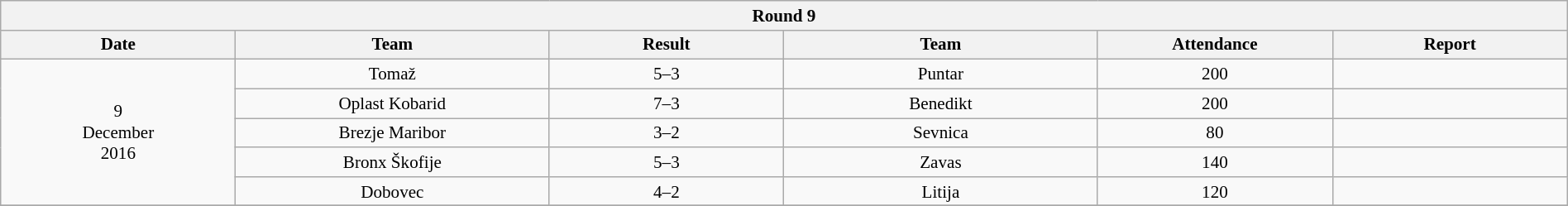<table class="wikitable collapsible collapsed" style="font-size:88%; text-align:center; width:100%">
<tr>
<th colspan=6 bgcolor=#FFFFFF>Round 9</th>
</tr>
<tr>
<th width=15% bgcolor=#89CFF0>Date</th>
<th width=20% bgcolor=#89CFF0>Team</th>
<th width=15% bgcolor=#89CFF0>Result</th>
<th width=20% bgcolor=#89CFF0>Team</th>
<th width=15% bgcolor=#89CFF0>Attendance</th>
<th width=15% bgcolor=#89CFF0>Report</th>
</tr>
<tr>
<td rowspan=5>9 <br> December <br> 2016</td>
<td>Tomaž</td>
<td>5–3</td>
<td>Puntar</td>
<td>200</td>
<td></td>
</tr>
<tr align=center>
<td>Oplast Kobarid</td>
<td>7–3</td>
<td>Benedikt</td>
<td>200</td>
<td></td>
</tr>
<tr align=center>
<td>Brezje Maribor</td>
<td>3–2</td>
<td>Sevnica</td>
<td>80</td>
<td></td>
</tr>
<tr align=center>
<td>Bronx Škofije</td>
<td>5–3</td>
<td>Zavas</td>
<td>140</td>
<td></td>
</tr>
<tr align=center>
<td>Dobovec</td>
<td>4–2</td>
<td>Litija</td>
<td>120</td>
<td></td>
</tr>
<tr>
</tr>
</table>
